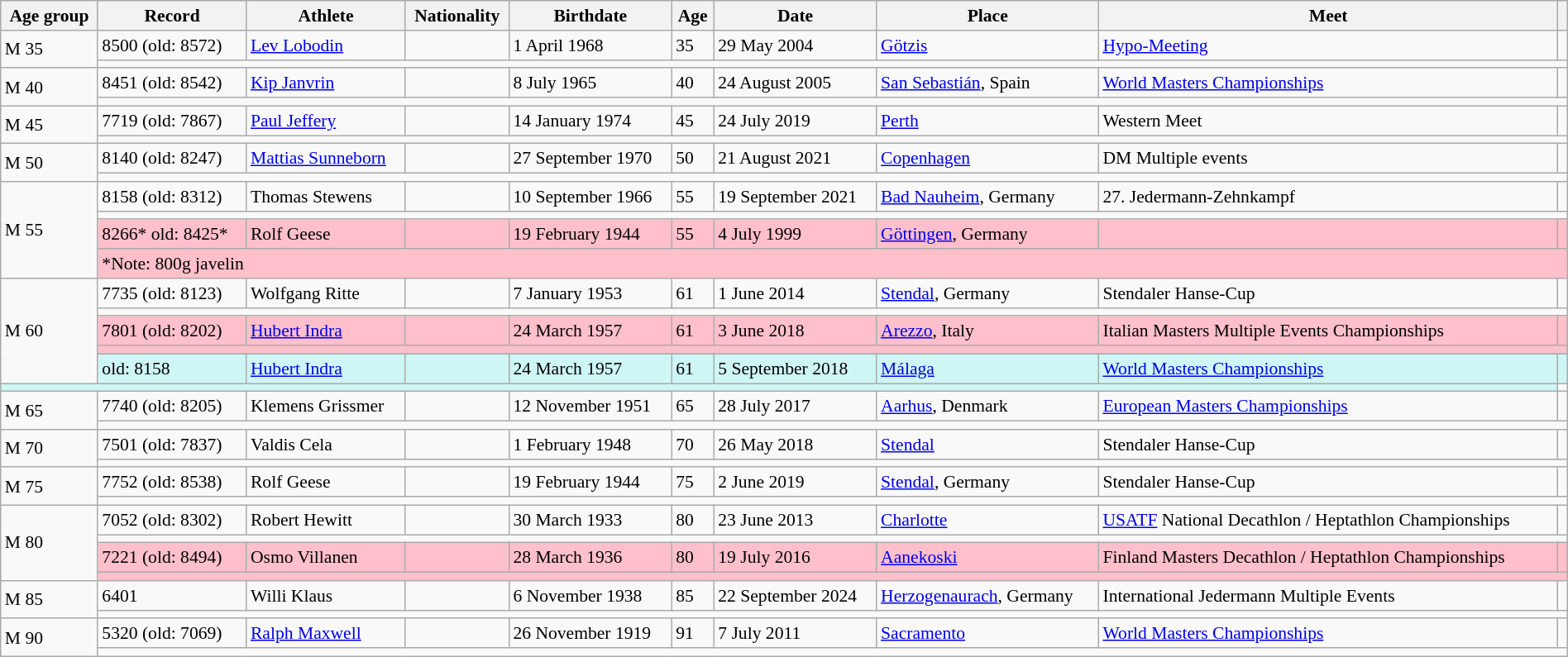<table class="wikitable" style="font-size:90%; width: 100%;">
<tr>
<th>Age group</th>
<th>Record</th>
<th>Athlete</th>
<th>Nationality</th>
<th>Birthdate</th>
<th>Age</th>
<th>Date</th>
<th>Place</th>
<th>Meet</th>
<th></th>
</tr>
<tr>
<td rowspan=2>M 35</td>
<td>8500 (old: 8572)</td>
<td><a href='#'>Lev Lobodin</a></td>
<td></td>
<td>1 April 1968</td>
<td>35</td>
<td>29 May 2004</td>
<td><a href='#'>Götzis</a> </td>
<td><a href='#'>Hypo-Meeting</a></td>
<td></td>
</tr>
<tr>
<td colspan=9></td>
</tr>
<tr>
<td rowspan=2>M 40</td>
<td>8451 (old: 8542)</td>
<td><a href='#'>Kip Janvrin</a></td>
<td></td>
<td>8 July 1965</td>
<td>40</td>
<td>24 August 2005</td>
<td><a href='#'>San Sebastián</a>, Spain</td>
<td><a href='#'>World Masters Championships</a></td>
<td></td>
</tr>
<tr>
<td colspan=9></td>
</tr>
<tr>
<td rowspan=2>M 45</td>
<td>7719 (old: 7867)</td>
<td><a href='#'>Paul Jeffery</a></td>
<td></td>
<td>14 January 1974</td>
<td>45</td>
<td>24 July 2019</td>
<td><a href='#'>Perth</a> </td>
<td>Western Meet</td>
<td></td>
</tr>
<tr>
<td colspan=9></td>
</tr>
<tr>
<td rowspan=2>M 50</td>
<td>8140 (old: 8247)</td>
<td><a href='#'>Mattias Sunneborn</a></td>
<td></td>
<td>27 September 1970</td>
<td>50</td>
<td>21 August 2021</td>
<td><a href='#'>Copenhagen</a> </td>
<td>DM Multiple events</td>
<td></td>
</tr>
<tr>
<td colspan=10></td>
</tr>
<tr>
<td rowspan=4>M 55</td>
<td>8158 (old: 8312)</td>
<td>Thomas Stewens</td>
<td></td>
<td>10 September 1966</td>
<td>55</td>
<td>19 September 2021</td>
<td><a href='#'>Bad Nauheim</a>, Germany</td>
<td>27. Jedermann-Zehnkampf</td>
<td></td>
</tr>
<tr>
<td colspan=10></td>
</tr>
<tr style="background:pink">
<td>8266* old: 8425*</td>
<td>Rolf Geese</td>
<td></td>
<td>19 February 1944</td>
<td>55</td>
<td>4 July 1999</td>
<td><a href='#'>Göttingen</a>, Germany</td>
<td></td>
<td></td>
</tr>
<tr style="background:pink">
<td colspan=9> *Note: 800g javelin</td>
</tr>
<tr>
<td rowspan=6>M 60</td>
<td>7735 (old: 8123)</td>
<td>Wolfgang Ritte</td>
<td></td>
<td>7 January 1953</td>
<td>61</td>
<td>1 June 2014</td>
<td><a href='#'>Stendal</a>, Germany</td>
<td>Stendaler Hanse-Cup</td>
<td></td>
</tr>
<tr>
<td colspan=9></td>
</tr>
<tr style="background:pink">
<td>7801 (old: 8202)</td>
<td><a href='#'>Hubert Indra</a></td>
<td></td>
<td>24 March 1957</td>
<td>61</td>
<td>3 June 2018</td>
<td><a href='#'>Arezzo</a>, Italy</td>
<td>Italian Masters Multiple Events Championships</td>
<td></td>
</tr>
<tr style="background:pink">
<td colspan=9></td>
</tr>
<tr>
</tr>
<tr style="background:#cef6f5;">
<td>old: 8158</td>
<td><a href='#'>Hubert Indra</a></td>
<td></td>
<td>24 March 1957</td>
<td>61</td>
<td>5 September 2018</td>
<td><a href='#'>Málaga</a> </td>
<td><a href='#'>World Masters Championships</a></td>
<td></td>
</tr>
<tr style="background:#cef6f5;">
<td colspan=9></td>
</tr>
<tr>
<td rowspan=2>M 65</td>
<td>7740 (old: 8205)</td>
<td>Klemens Grissmer</td>
<td></td>
<td>12 November 1951</td>
<td>65</td>
<td>28 July 2017</td>
<td><a href='#'>Aarhus</a>, Denmark</td>
<td><a href='#'>European Masters Championships</a></td>
<td></td>
</tr>
<tr>
<td colspan=9></td>
</tr>
<tr>
<td rowspan=2>M 70</td>
<td>7501 (old: 7837)</td>
<td>Valdis Cela</td>
<td></td>
<td>1 February 1948</td>
<td>70</td>
<td>26 May 2018</td>
<td><a href='#'>Stendal</a> </td>
<td>Stendaler Hanse-Cup</td>
<td></td>
</tr>
<tr>
<td colspan=9></td>
</tr>
<tr>
<td rowspan=2>M 75</td>
<td>7752 (old: 8538)</td>
<td>Rolf Geese</td>
<td></td>
<td>19 February 1944</td>
<td>75</td>
<td>2 June 2019</td>
<td><a href='#'>Stendal</a>, Germany</td>
<td>Stendaler Hanse-Cup</td>
<td></td>
</tr>
<tr>
<td colspan=9></td>
</tr>
<tr>
<td rowspan=4>M 80</td>
<td>7052 (old: 8302)</td>
<td>Robert Hewitt</td>
<td></td>
<td>30 March 1933</td>
<td>80</td>
<td>23 June 2013</td>
<td><a href='#'>Charlotte</a> </td>
<td><a href='#'>USATF</a> National Decathlon / Heptathlon Championships</td>
<td></td>
</tr>
<tr>
<td colspan=9></td>
</tr>
<tr style="background:pink">
<td>7221 (old: 8494)</td>
<td>Osmo Villanen</td>
<td></td>
<td>28 March 1936</td>
<td>80</td>
<td>19 July 2016</td>
<td><a href='#'>Aanekoski</a> </td>
<td>Finland Masters Decathlon / Heptathlon Championships</td>
<td></td>
</tr>
<tr style="background:pink">
<td colspan=9></td>
</tr>
<tr>
<td rowspan=2>M 85</td>
<td>6401</td>
<td>Willi Klaus</td>
<td></td>
<td>6 November 1938</td>
<td>85</td>
<td>22 September 2024</td>
<td><a href='#'>Herzogenaurach</a>, Germany</td>
<td>International Jedermann Multiple Events</td>
<td></td>
</tr>
<tr>
<td colspan=9></td>
</tr>
<tr>
<td rowspan=2>M 90</td>
<td>5320 (old: 7069)</td>
<td><a href='#'>Ralph Maxwell</a></td>
<td></td>
<td>26 November 1919</td>
<td>91</td>
<td>7 July 2011</td>
<td><a href='#'>Sacramento</a> </td>
<td><a href='#'>World Masters Championships</a></td>
<td></td>
</tr>
<tr>
<td colspan=9></td>
</tr>
</table>
